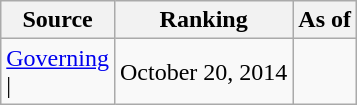<table class="wikitable" style="text-align:center">
<tr>
<th>Source</th>
<th>Ranking</th>
<th>As of</th>
</tr>
<tr>
<td align=left><a href='#'>Governing</a><br>| </td>
<td>October 20, 2014</td>
</tr>
</table>
